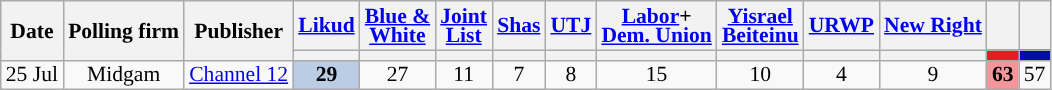<table class="wikitable sortable" style="text-align:center;font-size:90%;line-height:13px">
<tr>
<th rowspan="2">Date</th>
<th rowspan="2">Polling firm</th>
<th rowspan="2">Publisher</th>
<th><a href='#'>Likud</a></th>
<th><a href='#'>Blue &<br>White</a></th>
<th><a href='#'>Joint<br>List</a></th>
<th><a href='#'>Shas</a></th>
<th><a href='#'>UTJ</a></th>
<th><a href='#'>Labor</a>+<br><a href='#'>Dem. Union</a></th>
<th><a href='#'>Yisrael<br>Beiteinu</a></th>
<th><a href='#'>URWP</a></th>
<th><a href='#'>New Right</a></th>
<th></th>
<th></th>
</tr>
<tr>
<th style="background:"></th>
<th style="background:"></th>
<th style="background:"></th>
<th style="background:"></th>
<th style="background:"></th>
<th style="background:"></th>
<th style="background:"></th>
<th style="background:"></th>
<th style="background:"></th>
<th style="background:#E81B23;"></th>
<th style="background:#000EA3;"></th>
</tr>
<tr>
<td data-sort-value="2019-07-25">25 Jul</td>
<td>Midgam</td>
<td><a href='#'>Channel 12</a></td>
<td style="background:#BBCDE4"><strong>29</strong>	</td>
<td>27					</td>
<td>11					</td>
<td>7					</td>
<td>8					</td>
<td>15					</td>
<td>10					</td>
<td>4					</td>
<td>9					</td>
<td style="background:#F4959A"><strong>63</strong>	</td>
<td>57					</td>
</tr>
</table>
